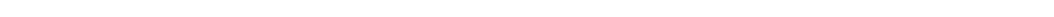<table style="width:1000px; text-align:center;">
<tr style="color:white;">
<td style="background:">31.1%</td>
<td style="background:">22.1%</td>
<td style="background:"><strong>46.8%</strong></td>
</tr>
<tr>
<td></td>
<td></td>
<td></td>
</tr>
</table>
